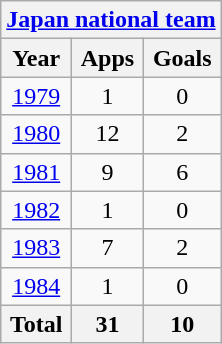<table class="wikitable" style="text-align:center">
<tr>
<th colspan=3><a href='#'>Japan national team</a></th>
</tr>
<tr>
<th>Year</th>
<th>Apps</th>
<th>Goals</th>
</tr>
<tr>
<td><a href='#'>1979</a></td>
<td>1</td>
<td>0</td>
</tr>
<tr>
<td><a href='#'>1980</a></td>
<td>12</td>
<td>2</td>
</tr>
<tr>
<td><a href='#'>1981</a></td>
<td>9</td>
<td>6</td>
</tr>
<tr>
<td><a href='#'>1982</a></td>
<td>1</td>
<td>0</td>
</tr>
<tr>
<td><a href='#'>1983</a></td>
<td>7</td>
<td>2</td>
</tr>
<tr>
<td><a href='#'>1984</a></td>
<td>1</td>
<td>0</td>
</tr>
<tr>
<th>Total</th>
<th>31</th>
<th>10</th>
</tr>
</table>
